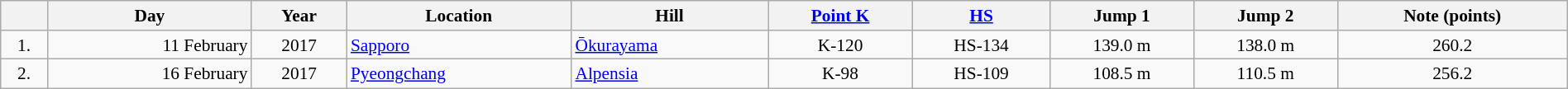<table width=100% style="font-size: 89%; text-align:center" class=wikitable>
<tr>
<th></th>
<th>Day</th>
<th>Year</th>
<th>Location</th>
<th>Hill</th>
<th><a href='#'>Point K</a></th>
<th><a href='#'>HS</a></th>
<th>Jump 1</th>
<th>Jump 2</th>
<th>Note (points)</th>
</tr>
<tr>
<td>1.</td>
<td align=right>11 February</td>
<td>2017</td>
<td align=left><a href='#'>Sapporo</a></td>
<td align=left><a href='#'>Ōkurayama</a></td>
<td>K-120</td>
<td>HS-134</td>
<td>139.0 m</td>
<td>138.0 m</td>
<td>260.2</td>
</tr>
<tr>
<td>2.</td>
<td align=right>16 February</td>
<td>2017</td>
<td align=left><a href='#'>Pyeongchang</a></td>
<td align=left><a href='#'>Alpensia</a></td>
<td>K-98</td>
<td>HS-109</td>
<td>108.5 m</td>
<td>110.5 m</td>
<td>256.2</td>
</tr>
</table>
